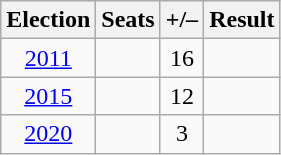<table class=wikitable style=text-align:center>
<tr>
<th>Election</th>
<th>Seats</th>
<th>+/–</th>
<th>Result</th>
</tr>
<tr>
<td><a href='#'>2011</a></td>
<td></td>
<td> 16</td>
<td></td>
</tr>
<tr>
<td><a href='#'>2015</a></td>
<td></td>
<td> 12</td>
<td></td>
</tr>
<tr>
<td><a href='#'>2020</a></td>
<td></td>
<td> 3</td>
<td></td>
</tr>
</table>
